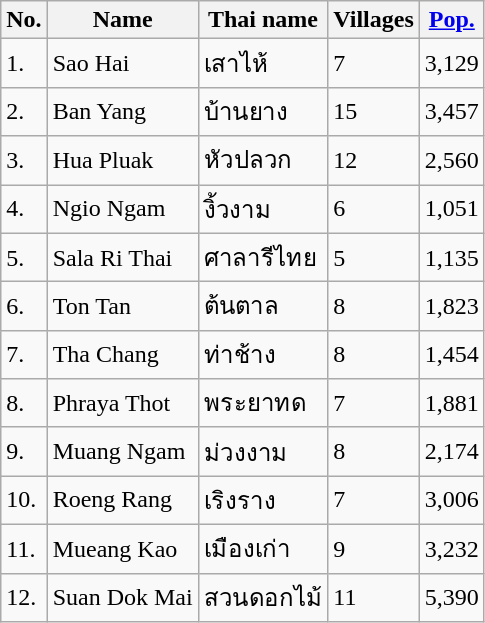<table class="wikitable">
<tr>
<th>No.</th>
<th>Name</th>
<th>Thai name</th>
<th>Villages</th>
<th><a href='#'>Pop.</a></th>
</tr>
<tr>
<td>1.</td>
<td>Sao Hai</td>
<td>เสาไห้</td>
<td>7</td>
<td>3,129</td>
</tr>
<tr>
<td>2.</td>
<td>Ban Yang</td>
<td>บ้านยาง</td>
<td>15</td>
<td>3,457</td>
</tr>
<tr>
<td>3.</td>
<td>Hua Pluak</td>
<td>หัวปลวก</td>
<td>12</td>
<td>2,560</td>
</tr>
<tr>
<td>4.</td>
<td>Ngio Ngam</td>
<td>งิ้วงาม</td>
<td>6</td>
<td>1,051</td>
</tr>
<tr>
<td>5.</td>
<td>Sala Ri Thai</td>
<td>ศาลารีไทย</td>
<td>5</td>
<td>1,135</td>
</tr>
<tr>
<td>6.</td>
<td>Ton Tan</td>
<td>ต้นตาล</td>
<td>8</td>
<td>1,823</td>
</tr>
<tr>
<td>7.</td>
<td>Tha Chang</td>
<td>ท่าช้าง</td>
<td>8</td>
<td>1,454</td>
</tr>
<tr>
<td>8.</td>
<td>Phraya Thot</td>
<td>พระยาทด</td>
<td>7</td>
<td>1,881</td>
</tr>
<tr>
<td>9.</td>
<td>Muang Ngam</td>
<td>ม่วงงาม</td>
<td>8</td>
<td>2,174</td>
</tr>
<tr>
<td>10.</td>
<td>Roeng Rang</td>
<td>เริงราง</td>
<td>7</td>
<td>3,006</td>
</tr>
<tr>
<td>11.</td>
<td>Mueang Kao</td>
<td>เมืองเก่า</td>
<td>9</td>
<td>3,232</td>
</tr>
<tr>
<td>12.</td>
<td>Suan Dok Mai</td>
<td>สวนดอกไม้</td>
<td>11</td>
<td>5,390</td>
</tr>
</table>
